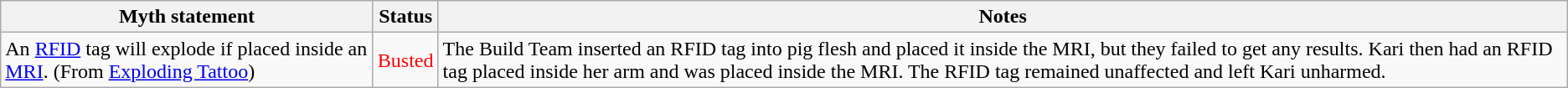<table class="wikitable plainrowheaders">
<tr>
<th>Myth statement</th>
<th>Status</th>
<th>Notes</th>
</tr>
<tr>
<td>An <a href='#'>RFID</a> tag will explode if placed inside an <a href='#'>MRI</a>. (From <a href='#'>Exploding Tattoo</a>)</td>
<td style="color:Red">Busted</td>
<td>The Build Team inserted an RFID tag into pig flesh and placed it inside the MRI, but they failed to get any results. Kari then had an RFID tag placed inside her arm and was placed inside the MRI. The RFID tag remained unaffected and left Kari unharmed.</td>
</tr>
</table>
